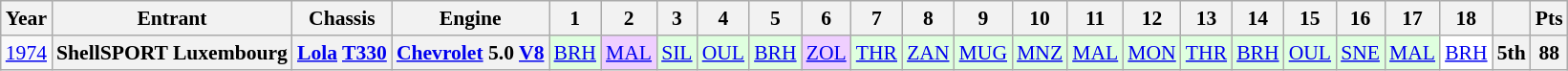<table class="wikitable" style="text-align:center; font-size:90%">
<tr>
<th>Year</th>
<th>Entrant</th>
<th>Chassis</th>
<th>Engine</th>
<th>1</th>
<th>2</th>
<th>3</th>
<th>4</th>
<th>5</th>
<th>6</th>
<th>7</th>
<th>8</th>
<th>9</th>
<th>10</th>
<th>11</th>
<th>12</th>
<th>13</th>
<th>14</th>
<th>15</th>
<th>16</th>
<th>17</th>
<th>18</th>
<th></th>
<th>Pts</th>
</tr>
<tr>
<td><a href='#'>1974</a></td>
<th>ShellSPORT Luxembourg</th>
<th><a href='#'>Lola</a> <a href='#'>T330</a></th>
<th><a href='#'>Chevrolet</a> 5.0 <a href='#'>V8</a></th>
<td style="background:#DFFFDF;"><a href='#'>BRH</a><br></td>
<td style="background:#EFCFFF;"><a href='#'>MAL</a><br></td>
<td style="background:#DFFFDF;"><a href='#'>SIL</a><br></td>
<td style="background:#DFFFDF;"><a href='#'>OUL</a><br></td>
<td style="background:#DFFFDF;"><a href='#'>BRH</a><br></td>
<td style="background:#EFCFFF;"><a href='#'>ZOL</a><br></td>
<td style="background:#DFFFDF;"><a href='#'>THR</a><br></td>
<td style="background:#DFFFDF;"><a href='#'>ZAN</a><br></td>
<td style="background:#DFFFDF;"><a href='#'>MUG</a><br></td>
<td style="background:#DFFFDF;"><a href='#'>MNZ</a><br></td>
<td style="background:#DFFFDF;"><a href='#'>MAL</a><br></td>
<td style="background:#DFFFDF;"><a href='#'>MON</a><br></td>
<td style="background:#DFFFDF;"><a href='#'>THR</a><br></td>
<td style="background:#DFFFDF;"><a href='#'>BRH</a><br></td>
<td style="background:#DFFFDF;"><a href='#'>OUL</a><br></td>
<td style="background:#DFFFDF;"><a href='#'>SNE</a><br></td>
<td style="background:#DFFFDF;"><a href='#'>MAL</a><br></td>
<td style="background:#FFFFFF;"><a href='#'>BRH</a><br></td>
<th>5th</th>
<th>88</th>
</tr>
</table>
